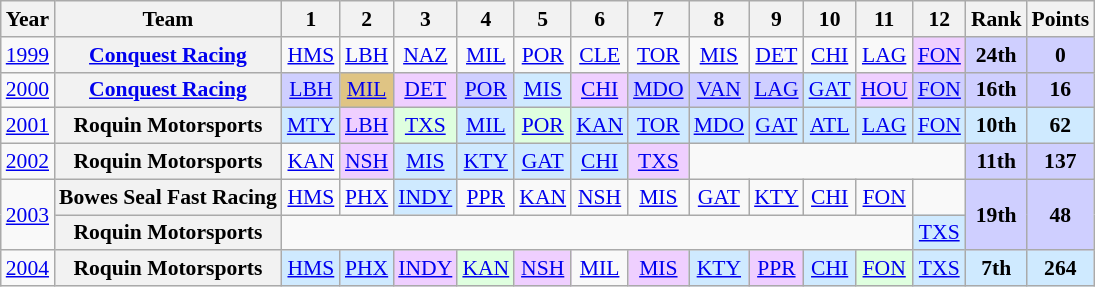<table class="wikitable" style="text-align:center; font-size:90%">
<tr>
<th>Year</th>
<th>Team</th>
<th>1</th>
<th>2</th>
<th>3</th>
<th>4</th>
<th>5</th>
<th>6</th>
<th>7</th>
<th>8</th>
<th>9</th>
<th>10</th>
<th>11</th>
<th>12</th>
<th>Rank</th>
<th>Points</th>
</tr>
<tr>
<td><a href='#'>1999</a></td>
<th><a href='#'>Conquest Racing</a></th>
<td><a href='#'>HMS</a></td>
<td><a href='#'>LBH</a></td>
<td><a href='#'>NAZ</a></td>
<td><a href='#'>MIL</a></td>
<td><a href='#'>POR</a></td>
<td><a href='#'>CLE</a></td>
<td><a href='#'>TOR</a></td>
<td><a href='#'>MIS</a></td>
<td><a href='#'>DET</a></td>
<td><a href='#'>CHI</a></td>
<td><a href='#'>LAG</a></td>
<td style="background:#EFCFFF;"><a href='#'>FON</a><br></td>
<td style="background:#CFCFFF;"><strong>24th</strong></td>
<td style="background:#CFCFFF;"><strong>0</strong></td>
</tr>
<tr>
<td><a href='#'>2000</a></td>
<th><a href='#'>Conquest Racing</a></th>
<td style="background:#CFCFFF;"><a href='#'>LBH</a><br></td>
<td style="background:#DFC484;"><a href='#'>MIL</a><br></td>
<td style="background:#EFCFFF;"><a href='#'>DET</a><br></td>
<td style="background:#CFCFFF;"><a href='#'>POR</a><br></td>
<td style="background:#CFEAFF;"><a href='#'>MIS</a><br></td>
<td style="background:#EFCFFF;"><a href='#'>CHI</a><br></td>
<td style="background:#CFCFFF;"><a href='#'>MDO</a><br></td>
<td style="background:#CFCFFF;"><a href='#'>VAN</a><br></td>
<td style="background:#CFCFFF;"><a href='#'>LAG</a><br></td>
<td style="background:#CFEAFF;"><a href='#'>GAT</a><br></td>
<td style="background:#EFCFFF;"><a href='#'>HOU</a><br></td>
<td style="background:#CFCFFF;"><a href='#'>FON</a><br></td>
<td style="background:#CFCFFF;"><strong>16th</strong></td>
<td style="background:#CFCFFF;"><strong>16</strong></td>
</tr>
<tr>
<td><a href='#'>2001</a></td>
<th>Roquin Motorsports</th>
<td style="background:#CFEAFF;"><a href='#'>MTY</a><br></td>
<td style="background:#EFCFFF;"><a href='#'>LBH</a><br></td>
<td style="background:#DFFFDF;"><a href='#'>TXS</a><br></td>
<td style="background:#CFEAFF;"><a href='#'>MIL</a><br></td>
<td style="background:#DFFFDF;"><a href='#'>POR</a><br></td>
<td style="background:#CFEAFF;"><a href='#'>KAN</a><br></td>
<td style="background:#CFEAFF;"><a href='#'>TOR</a><br></td>
<td style="background:#CFEAFF;"><a href='#'>MDO</a><br></td>
<td style="background:#CFEAFF;"><a href='#'>GAT</a><br></td>
<td style="background:#CFEAFF;"><a href='#'>ATL</a><br></td>
<td style="background:#CFEAFF;"><a href='#'>LAG</a><br></td>
<td style="background:#CFEAFF;"><a href='#'>FON</a><br></td>
<td style="background:#CFEAFF;"><strong>10th</strong></td>
<td style="background:#CFEAFF;"><strong>62</strong></td>
</tr>
<tr>
<td><a href='#'>2002</a></td>
<th>Roquin Motorsports</th>
<td><a href='#'>KAN</a></td>
<td style="background:#EFCFFF;"><a href='#'>NSH</a><br></td>
<td style="background:#CFEAFF;"><a href='#'>MIS</a><br></td>
<td style="background:#CFEAFF;"><a href='#'>KTY</a><br></td>
<td style="background:#CFEAFF;"><a href='#'>GAT</a><br></td>
<td style="background:#CFEAFF;"><a href='#'>CHI</a><br></td>
<td style="background:#EFCFFF;"><a href='#'>TXS</a><br></td>
<td colspan="5"></td>
<td style="background:#CFCFFF;"><strong>11th</strong></td>
<td style="background:#CFCFFF;"><strong>137</strong></td>
</tr>
<tr>
<td rowspan="2"><a href='#'>2003</a></td>
<th>Bowes Seal Fast Racing</th>
<td><a href='#'>HMS</a></td>
<td><a href='#'>PHX</a></td>
<td style="background:#CFEAFF;"><a href='#'>INDY</a><br></td>
<td><a href='#'>PPR</a></td>
<td><a href='#'>KAN</a></td>
<td><a href='#'>NSH</a></td>
<td><a href='#'>MIS</a></td>
<td><a href='#'>GAT</a></td>
<td><a href='#'>KTY</a></td>
<td><a href='#'>CHI</a></td>
<td><a href='#'>FON</a></td>
<td colspan="1"></td>
<td rowspan="2" style="background:#CFCFFF;"><strong>19th</strong></td>
<td rowspan="2" style="background:#CFCFFF;"><strong>48</strong></td>
</tr>
<tr>
<th>Roquin Motorsports</th>
<td colspan="11"></td>
<td style="background:#CFEAFF;"><a href='#'>TXS</a><br></td>
</tr>
<tr>
<td><a href='#'>2004</a></td>
<th>Roquin Motorsports</th>
<td style="background:#CFEAFF;"><a href='#'>HMS</a><br></td>
<td style="background:#CFEAFF;"><a href='#'>PHX</a><br></td>
<td style="background:#EFCFFF;"><a href='#'>INDY</a><br></td>
<td style="background:#DFFFDF;"><a href='#'>KAN</a><br></td>
<td style="background:#EFCFFF;"><a href='#'>NSH</a><br></td>
<td><a href='#'>MIL</a></td>
<td style="background:#EFCFFF;"><a href='#'>MIS</a><br></td>
<td style="background:#CFEAFF;"><a href='#'>KTY</a><br></td>
<td style="background:#EFCFFF;"><a href='#'>PPR</a><br></td>
<td style="background:#CFEAFF;"><a href='#'>CHI</a><br></td>
<td style="background:#DFFFDF;"><a href='#'>FON</a><br></td>
<td style="background:#CFEAFF;"><a href='#'>TXS</a><br></td>
<td style="background:#CFEAFF;"><strong>7th</strong></td>
<td style="background:#CFEAFF;"><strong>264</strong></td>
</tr>
</table>
